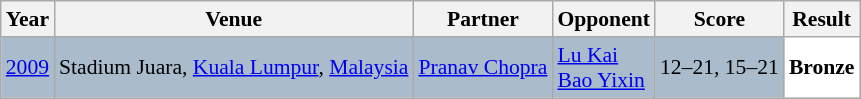<table class="sortable wikitable" style="font-size: 90%;">
<tr>
<th>Year</th>
<th>Venue</th>
<th>Partner</th>
<th>Opponent</th>
<th>Score</th>
<th>Result</th>
</tr>
<tr style="background:#AABBCC">
<td align="center"><a href='#'>2009</a></td>
<td align="left">Stadium Juara, <a href='#'>Kuala Lumpur</a>, <a href='#'>Malaysia</a></td>
<td align="left"> <a href='#'>Pranav Chopra</a></td>
<td align="left"> <a href='#'>Lu Kai</a><br> <a href='#'>Bao Yixin</a></td>
<td align="left">12–21, 15–21</td>
<td style="text-align:left; background:white"> <strong>Bronze</strong></td>
</tr>
</table>
